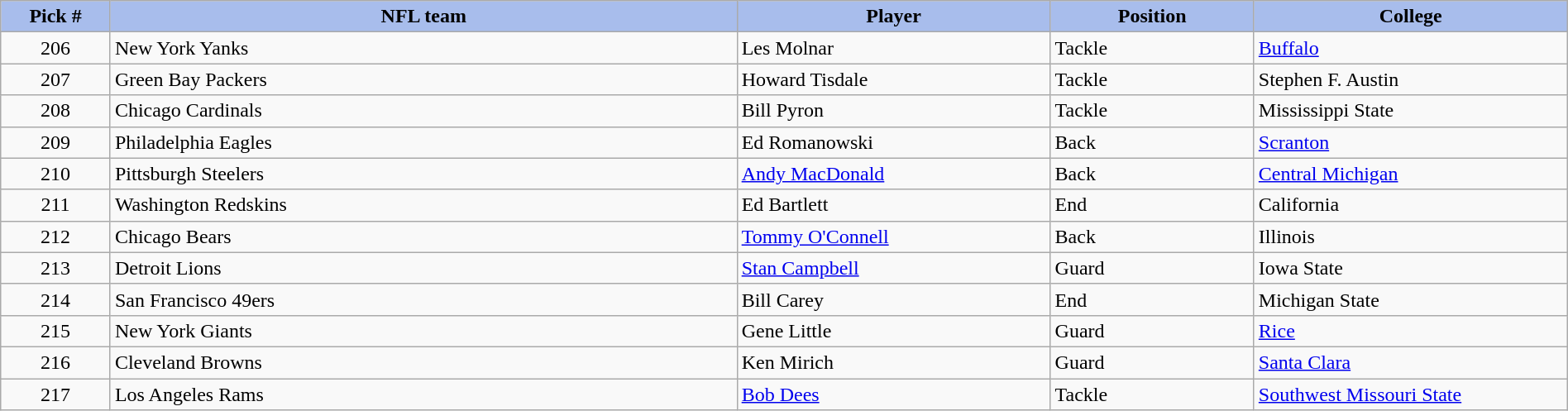<table class="wikitable sortable sortable" style="width: 100%">
<tr>
<th style="background:#A8BDEC;" width=7%>Pick #</th>
<th width=40% style="background:#A8BDEC;">NFL team</th>
<th width=20% style="background:#A8BDEC;">Player</th>
<th width=13% style="background:#A8BDEC;">Position</th>
<th style="background:#A8BDEC;">College</th>
</tr>
<tr>
<td align=center>206</td>
<td>New York Yanks</td>
<td>Les Molnar</td>
<td>Tackle</td>
<td><a href='#'>Buffalo</a></td>
</tr>
<tr>
<td align=center>207</td>
<td>Green Bay Packers</td>
<td>Howard Tisdale</td>
<td>Tackle</td>
<td>Stephen F. Austin</td>
</tr>
<tr>
<td align=center>208</td>
<td>Chicago Cardinals</td>
<td>Bill Pyron</td>
<td>Tackle</td>
<td>Mississippi State</td>
</tr>
<tr>
<td align=center>209</td>
<td>Philadelphia Eagles</td>
<td>Ed Romanowski</td>
<td>Back</td>
<td><a href='#'>Scranton</a></td>
</tr>
<tr>
<td align=center>210</td>
<td>Pittsburgh Steelers</td>
<td><a href='#'>Andy MacDonald</a></td>
<td>Back</td>
<td><a href='#'>Central Michigan</a></td>
</tr>
<tr>
<td align=center>211</td>
<td>Washington Redskins</td>
<td>Ed Bartlett</td>
<td>End</td>
<td>California</td>
</tr>
<tr>
<td align=center>212</td>
<td>Chicago Bears</td>
<td><a href='#'>Tommy O'Connell</a></td>
<td>Back</td>
<td>Illinois</td>
</tr>
<tr>
<td align=center>213</td>
<td>Detroit Lions</td>
<td><a href='#'>Stan Campbell</a></td>
<td>Guard</td>
<td>Iowa State</td>
</tr>
<tr>
<td align=center>214</td>
<td>San Francisco 49ers</td>
<td>Bill Carey</td>
<td>End</td>
<td>Michigan State</td>
</tr>
<tr>
<td align=center>215</td>
<td>New York Giants</td>
<td>Gene Little</td>
<td>Guard</td>
<td><a href='#'>Rice</a></td>
</tr>
<tr>
<td align=center>216</td>
<td>Cleveland Browns</td>
<td>Ken Mirich</td>
<td>Guard</td>
<td><a href='#'>Santa Clara</a></td>
</tr>
<tr>
<td align=center>217</td>
<td>Los Angeles Rams</td>
<td><a href='#'>Bob Dees</a></td>
<td>Tackle</td>
<td><a href='#'>Southwest Missouri State</a></td>
</tr>
</table>
